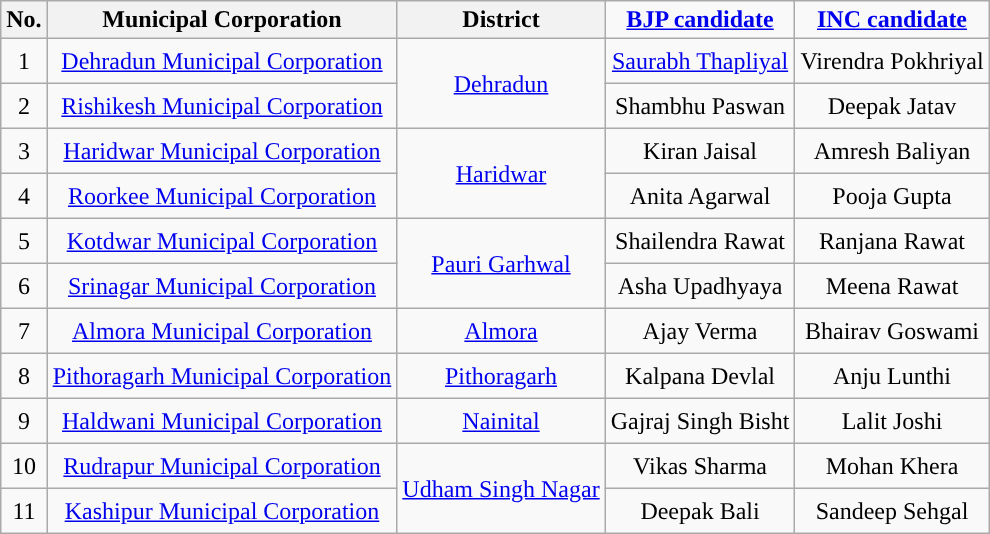<table class="wikitable sortable" style="text-align:center">
<tr>
<th align="Centre">No.</th>
<th align="Centre">Municipal Corporation</th>
<th align="Centre">District</th>
<td><a href='#'><span><strong>BJP candidate</strong></span></a></td>
<td><a href='#'><span><strong>INC candidate</strong></span></a></td>
</tr>
<tr style="text-align:center; height:30px;">
<td>1</td>
<td><a href='#'>Dehradun Municipal Corporation</a></td>
<td rowspan="2"><a href='#'>Dehradun</a></td>
<td><a href='#'>Saurabh Thapliyal</a></td>
<td>Virendra Pokhriyal</td>
</tr>
<tr style="text-align:center; height:30px;">
<td>2</td>
<td><a href='#'>Rishikesh Municipal Corporation</a></td>
<td>Shambhu Paswan</td>
<td>Deepak Jatav</td>
</tr>
<tr style="text-align:center; height:30px;">
<td>3</td>
<td><a href='#'>Haridwar Municipal Corporation</a></td>
<td rowspan="2"><a href='#'>Haridwar</a></td>
<td>Kiran Jaisal</td>
<td>Amresh Baliyan</td>
</tr>
<tr style="text-align:center; height:30px;">
<td>4</td>
<td><a href='#'>Roorkee Municipal Corporation</a></td>
<td>Anita Agarwal</td>
<td>Pooja Gupta</td>
</tr>
<tr style="text-align:center; height:30px;">
<td>5</td>
<td><a href='#'>Kotdwar Municipal Corporation</a></td>
<td rowspan="2"><a href='#'>Pauri Garhwal</a></td>
<td>Shailendra Rawat</td>
<td>Ranjana Rawat</td>
</tr>
<tr style="text-align:center; height:30px;">
<td>6</td>
<td><a href='#'>Srinagar Municipal Corporation</a></td>
<td>Asha Upadhyaya</td>
<td>Meena Rawat</td>
</tr>
<tr style="text-align:center; height:30px;">
<td>7</td>
<td><a href='#'>Almora Municipal Corporation</a></td>
<td><a href='#'>Almora</a></td>
<td>Ajay Verma</td>
<td>Bhairav Goswami</td>
</tr>
<tr style="text-align:center; height:30px;">
<td>8</td>
<td><a href='#'>Pithoragarh Municipal Corporation</a></td>
<td><a href='#'>Pithoragarh</a></td>
<td>Kalpana Devlal</td>
<td>Anju Lunthi</td>
</tr>
<tr style="text-align:center; height:30px;">
<td>9</td>
<td><a href='#'>Haldwani Municipal Corporation</a></td>
<td><a href='#'>Nainital</a></td>
<td>Gajraj Singh Bisht</td>
<td>Lalit Joshi</td>
</tr>
<tr style="text-align:center; height:30px;">
<td>10</td>
<td><a href='#'>Rudrapur Municipal Corporation</a></td>
<td rowspan="2"><a href='#'>Udham Singh Nagar</a></td>
<td>Vikas Sharma</td>
<td>Mohan Khera</td>
</tr>
<tr style="text-align:center; height:30px;">
<td>11</td>
<td><a href='#'>Kashipur Municipal Corporation</a></td>
<td>Deepak Bali</td>
<td>Sandeep Sehgal</td>
</tr>
</table>
